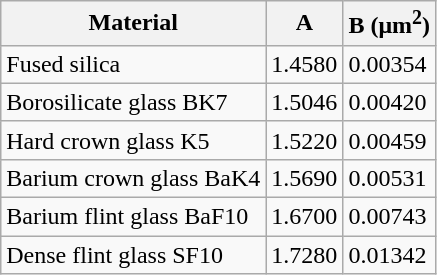<table class="wikitable">
<tr>
<th>Material</th>
<th>A</th>
<th>B (μm<sup>2</sup>)</th>
</tr>
<tr>
<td>Fused silica</td>
<td>1.4580</td>
<td>0.00354</td>
</tr>
<tr>
<td>Borosilicate glass BK7</td>
<td>1.5046</td>
<td>0.00420</td>
</tr>
<tr>
<td>Hard crown glass K5</td>
<td>1.5220</td>
<td>0.00459</td>
</tr>
<tr>
<td>Barium crown glass BaK4</td>
<td>1.5690</td>
<td>0.00531</td>
</tr>
<tr>
<td>Barium flint glass BaF10</td>
<td>1.6700</td>
<td>0.00743</td>
</tr>
<tr>
<td>Dense flint glass SF10</td>
<td>1.7280</td>
<td>0.01342</td>
</tr>
</table>
